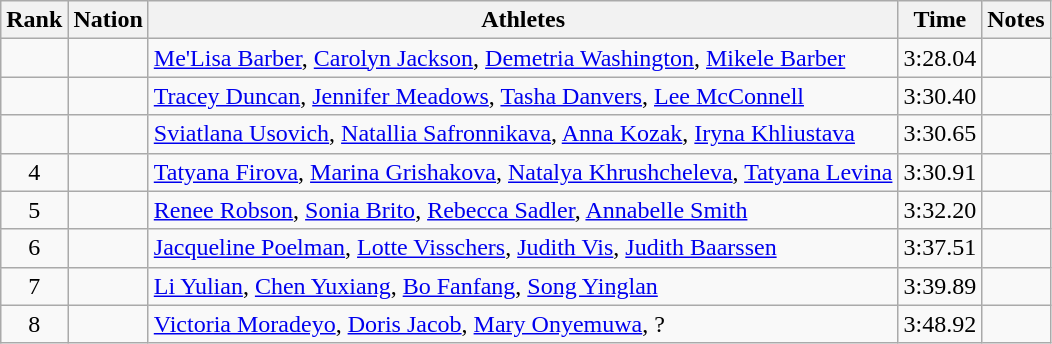<table class="wikitable sortable" style="text-align:center">
<tr>
<th>Rank</th>
<th>Nation</th>
<th>Athletes</th>
<th>Time</th>
<th>Notes</th>
</tr>
<tr>
<td></td>
<td align=left></td>
<td align=left><a href='#'>Me'Lisa Barber</a>, <a href='#'>Carolyn Jackson</a>, <a href='#'>Demetria Washington</a>, <a href='#'>Mikele Barber</a></td>
<td>3:28.04</td>
<td></td>
</tr>
<tr>
<td></td>
<td align=left></td>
<td align=left><a href='#'>Tracey Duncan</a>, <a href='#'>Jennifer Meadows</a>, <a href='#'>Tasha Danvers</a>, <a href='#'>Lee McConnell</a></td>
<td>3:30.40</td>
<td></td>
</tr>
<tr>
<td></td>
<td align=left></td>
<td align=left><a href='#'>Sviatlana Usovich</a>, <a href='#'>Natallia Safronnikava</a>, <a href='#'>Anna Kozak</a>, <a href='#'>Iryna Khliustava</a></td>
<td>3:30.65</td>
<td></td>
</tr>
<tr>
<td>4</td>
<td align=left></td>
<td align=left><a href='#'>Tatyana Firova</a>, <a href='#'>Marina Grishakova</a>, <a href='#'>Natalya Khrushcheleva</a>, <a href='#'>Tatyana Levina</a></td>
<td>3:30.91</td>
<td></td>
</tr>
<tr>
<td>5</td>
<td align=left></td>
<td align=left><a href='#'>Renee Robson</a>, <a href='#'>Sonia Brito</a>, <a href='#'>Rebecca Sadler</a>, <a href='#'>Annabelle Smith</a></td>
<td>3:32.20</td>
<td></td>
</tr>
<tr>
<td>6</td>
<td align=left></td>
<td align=left><a href='#'>Jacqueline Poelman</a>, <a href='#'>Lotte Visschers</a>, <a href='#'>Judith Vis</a>, <a href='#'>Judith Baarssen</a></td>
<td>3:37.51</td>
<td></td>
</tr>
<tr>
<td>7</td>
<td align=left></td>
<td align=left><a href='#'>Li Yulian</a>, <a href='#'>Chen Yuxiang</a>, <a href='#'>Bo Fanfang</a>, <a href='#'>Song Yinglan</a></td>
<td>3:39.89</td>
<td></td>
</tr>
<tr>
<td>8</td>
<td align=left></td>
<td align=left><a href='#'>Victoria Moradeyo</a>, <a href='#'>Doris Jacob</a>, <a href='#'>Mary Onyemuwa</a>, ?</td>
<td>3:48.92</td>
<td></td>
</tr>
</table>
